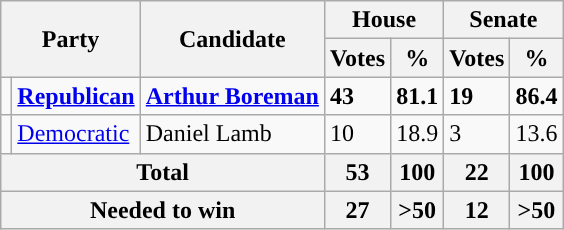<table class="wikitable sortable">
<tr>
<th colspan="2" rowspan="2" class="unsortable">Party</th>
<th rowspan="2" class="unsortable">Candidate</th>
<th colspan="2">House</th>
<th colspan="2">Senate</th>
</tr>
<tr>
<th>Votes</th>
<th>%</th>
<th>Votes</th>
<th>%</th>
</tr>
<tr>
<td style="background-color:"></td>
<td><a href='#'><strong>Republican</strong></a></td>
<td><strong><a href='#'>Arthur Boreman</a></strong></td>
<td><strong>43</strong></td>
<td><strong>81.1</strong></td>
<td><strong>19</strong></td>
<td><strong>86.4</strong></td>
</tr>
<tr>
<td style="background-color:"></td>
<td><a href='#'>Democratic</a></td>
<td>Daniel Lamb</td>
<td>10</td>
<td>18.9</td>
<td>3</td>
<td>13.6</td>
</tr>
<tr>
<th colspan="3">Total</th>
<th>53</th>
<th>100</th>
<th>22</th>
<th>100</th>
</tr>
<tr>
<th colspan="3">Needed to win</th>
<th>27</th>
<th>>50</th>
<th>12</th>
<th>>50</th>
</tr>
</table>
